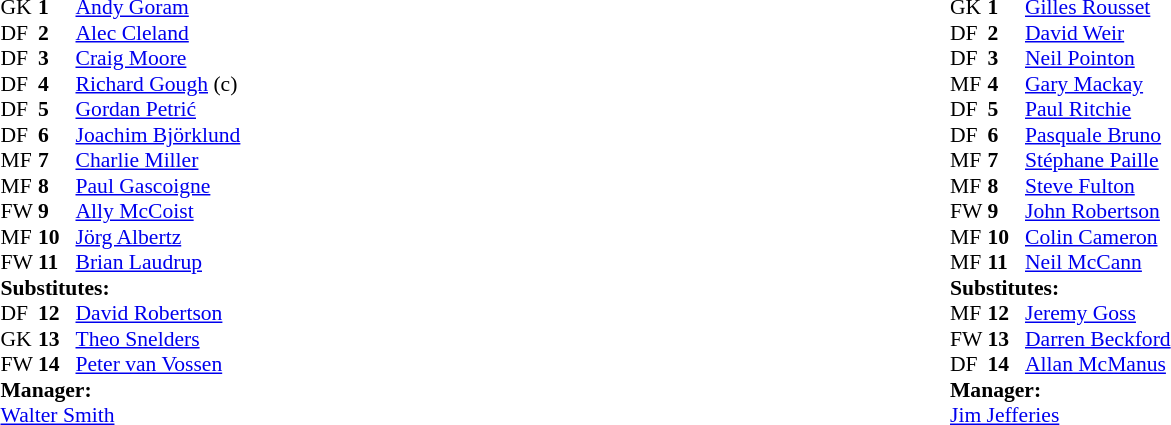<table width="100%">
<tr>
<td valign="top" width="50%"><br><table style="font-size: 90%" cellspacing="0" cellpadding="0">
<tr>
<th width="25"></th>
<th width="25"></th>
</tr>
<tr>
<td>GK</td>
<td><strong>1</strong></td>
<td> <a href='#'>Andy Goram</a></td>
</tr>
<tr>
<td>DF</td>
<td><strong>2</strong></td>
<td> <a href='#'>Alec Cleland</a></td>
<td></td>
<td></td>
</tr>
<tr>
<td>DF</td>
<td><strong>3</strong></td>
<td> <a href='#'>Craig Moore</a></td>
<td></td>
</tr>
<tr>
<td>DF</td>
<td><strong>4</strong></td>
<td> <a href='#'>Richard Gough</a> (c)</td>
</tr>
<tr>
<td>DF</td>
<td><strong>5</strong></td>
<td> <a href='#'>Gordan Petrić</a></td>
<td></td>
</tr>
<tr>
<td>DF</td>
<td><strong>6</strong></td>
<td> <a href='#'>Joachim Björklund</a></td>
<td></td>
</tr>
<tr>
<td>MF</td>
<td><strong>7</strong></td>
<td> <a href='#'>Charlie Miller</a></td>
<td></td>
</tr>
<tr>
<td>MF</td>
<td><strong>8</strong></td>
<td> <a href='#'>Paul Gascoigne</a></td>
</tr>
<tr>
<td>FW</td>
<td><strong>9</strong></td>
<td> <a href='#'>Ally McCoist</a></td>
</tr>
<tr>
<td>MF</td>
<td><strong>10</strong></td>
<td> <a href='#'>Jörg Albertz</a></td>
</tr>
<tr>
<td>FW</td>
<td><strong>11</strong></td>
<td> <a href='#'>Brian Laudrup</a></td>
<td></td>
</tr>
<tr>
<td colspan=4><strong>Substitutes:</strong></td>
</tr>
<tr>
<td>DF</td>
<td><strong>12</strong></td>
<td> <a href='#'>David Robertson</a></td>
<td></td>
<td></td>
</tr>
<tr>
<td>GK</td>
<td><strong>13</strong></td>
<td> <a href='#'>Theo Snelders</a></td>
</tr>
<tr>
<td>FW</td>
<td><strong>14</strong></td>
<td> <a href='#'>Peter van Vossen</a></td>
</tr>
<tr>
<td colspan=4><strong>Manager:</strong></td>
</tr>
<tr>
<td colspan="4"> <a href='#'>Walter Smith</a></td>
</tr>
</table>
</td>
<td valign="top"></td>
<td valign="top" width="50%"><br><table style="font-size: 90%" cellspacing="0" cellpadding="0">
<tr>
<th width="25"></th>
<th width="25"></th>
</tr>
<tr>
<td>GK</td>
<td><strong>1</strong></td>
<td> <a href='#'>Gilles Rousset</a></td>
</tr>
<tr>
<td>DF</td>
<td><strong>2</strong></td>
<td> <a href='#'>David Weir</a></td>
</tr>
<tr>
<td>DF</td>
<td><strong>3</strong></td>
<td> <a href='#'>Neil Pointon</a></td>
</tr>
<tr>
<td>MF</td>
<td><strong>4</strong></td>
<td> <a href='#'>Gary Mackay</a></td>
</tr>
<tr>
<td>DF</td>
<td><strong>5</strong></td>
<td> <a href='#'>Paul Ritchie</a></td>
</tr>
<tr>
<td>DF</td>
<td><strong>6</strong></td>
<td> <a href='#'>Pasquale Bruno</a></td>
<td></td>
</tr>
<tr>
<td>MF</td>
<td><strong>7</strong></td>
<td> <a href='#'>Stéphane Paille</a></td>
<td></td>
<td></td>
</tr>
<tr>
<td>MF</td>
<td><strong>8</strong></td>
<td> <a href='#'>Steve Fulton</a></td>
</tr>
<tr>
<td>FW</td>
<td><strong>9</strong></td>
<td> <a href='#'>John Robertson</a></td>
</tr>
<tr>
<td>MF</td>
<td><strong>10</strong></td>
<td> <a href='#'>Colin Cameron</a></td>
</tr>
<tr>
<td>MF</td>
<td><strong>11</strong></td>
<td> <a href='#'>Neil McCann</a></td>
</tr>
<tr>
<td colspan=4><strong>Substitutes:</strong></td>
</tr>
<tr>
<td>MF</td>
<td><strong>12</strong></td>
<td> <a href='#'>Jeremy Goss</a></td>
</tr>
<tr>
<td>FW</td>
<td><strong>13</strong></td>
<td> <a href='#'>Darren Beckford</a></td>
<td></td>
<td></td>
</tr>
<tr>
<td>DF</td>
<td><strong>14</strong></td>
<td> <a href='#'>Allan McManus</a></td>
</tr>
<tr>
<td colspan=4><strong>Manager:</strong></td>
</tr>
<tr>
<td colspan="4"> <a href='#'>Jim Jefferies</a></td>
</tr>
</table>
</td>
</tr>
</table>
